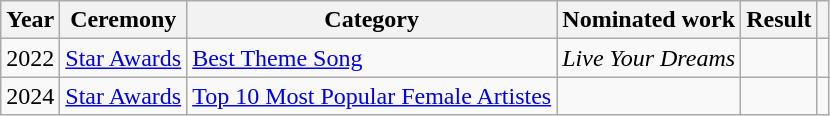<table class="wikitable sortable">
<tr>
<th scope="col">Year</th>
<th scope="col">Ceremony</th>
<th scope="col">Category</th>
<th scope="col">Nominated work</th>
<th scope="col">Result</th>
<th scope="col" class="unsortable"></th>
</tr>
<tr>
<td>2022</td>
<td><a href='#'>Star Awards</a></td>
<td><a href='#'>Best Theme Song</a></td>
<td><em>Live Your Dreams</em> </td>
<td></td>
<td></td>
</tr>
<tr>
<td>2024</td>
<td><a href='#'>Star Awards</a></td>
<td><a href='#'>Top 10 Most Popular Female Artistes</a></td>
<td></td>
<td></td>
<td></td>
</tr>
</table>
